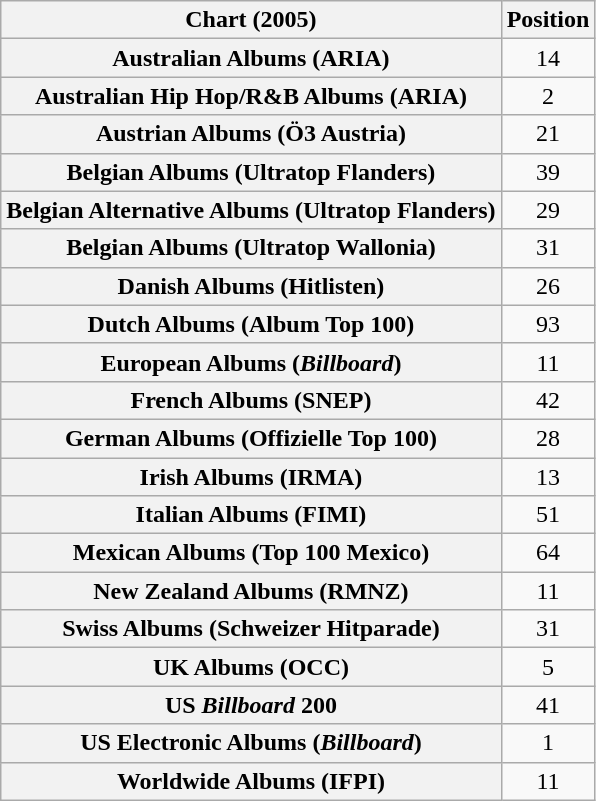<table class="wikitable sortable plainrowheaders">
<tr>
<th>Chart (2005)</th>
<th>Position</th>
</tr>
<tr>
<th scope="row">Australian Albums (ARIA)</th>
<td style="text-align:center;">14</td>
</tr>
<tr>
<th scope="row">Australian Hip Hop/R&B Albums (ARIA)</th>
<td style="text-align:center;">2</td>
</tr>
<tr>
<th scope="row">Austrian Albums (Ö3 Austria)</th>
<td style="text-align:center;">21</td>
</tr>
<tr>
<th scope="row">Belgian Albums (Ultratop Flanders)</th>
<td style="text-align:center;">39</td>
</tr>
<tr>
<th scope="row">Belgian Alternative Albums (Ultratop Flanders)</th>
<td style="text-align:center;">29</td>
</tr>
<tr>
<th scope="row">Belgian Albums (Ultratop Wallonia)</th>
<td style="text-align:center;">31</td>
</tr>
<tr>
<th scope="row">Danish Albums (Hitlisten)</th>
<td style="text-align:center;">26</td>
</tr>
<tr>
<th scope="row">Dutch Albums (Album Top 100)</th>
<td style="text-align:center;">93</td>
</tr>
<tr>
<th scope="row">European Albums (<em>Billboard</em>)</th>
<td style="text-align:center;">11</td>
</tr>
<tr>
<th scope="row">French Albums (SNEP)</th>
<td style="text-align:center;">42</td>
</tr>
<tr>
<th scope="row">German Albums (Offizielle Top 100)</th>
<td style="text-align:center;">28</td>
</tr>
<tr>
<th scope="row">Irish Albums (IRMA)</th>
<td style="text-align:center;">13</td>
</tr>
<tr>
<th scope="row">Italian Albums (FIMI)</th>
<td style="text-align:center;">51</td>
</tr>
<tr>
<th scope="row">Mexican Albums (Top 100 Mexico)</th>
<td style="text-align:center;">64</td>
</tr>
<tr>
<th scope="row">New Zealand Albums (RMNZ)</th>
<td style="text-align:center;">11</td>
</tr>
<tr>
<th scope="row">Swiss Albums (Schweizer Hitparade)</th>
<td style="text-align:center;">31</td>
</tr>
<tr>
<th scope="row">UK Albums (OCC)</th>
<td style="text-align:center;">5</td>
</tr>
<tr>
<th scope="row">US <em>Billboard</em> 200</th>
<td style="text-align:center;">41</td>
</tr>
<tr>
<th scope="row">US Electronic Albums (<em>Billboard</em>)</th>
<td style="text-align:center;">1</td>
</tr>
<tr>
<th scope="row">Worldwide Albums (IFPI)</th>
<td style="text-align:center;">11</td>
</tr>
</table>
